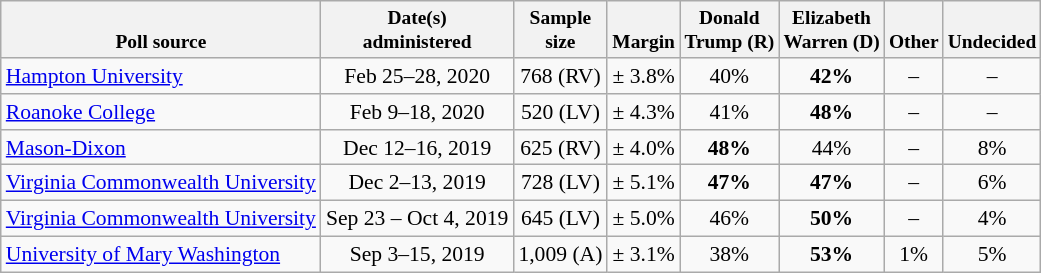<table class="wikitable" style="font-size:90%;text-align:center;">
<tr valign=bottom style="font-size:90%;">
<th>Poll source</th>
<th>Date(s)<br>administered</th>
<th>Sample<br>size</th>
<th>Margin<br></th>
<th>Donald<br>Trump (R)</th>
<th>Elizabeth<br>Warren (D)</th>
<th>Other</th>
<th>Undecided</th>
</tr>
<tr>
<td style="text-align:left;"><a href='#'>Hampton University</a></td>
<td>Feb 25–28, 2020</td>
<td>768 (RV)</td>
<td>± 3.8%</td>
<td>40%</td>
<td><strong>42%</strong></td>
<td>–</td>
<td>–</td>
</tr>
<tr>
<td style="text-align:left;"><a href='#'>Roanoke College</a></td>
<td>Feb 9–18, 2020</td>
<td>520 (LV)</td>
<td>± 4.3%</td>
<td>41%</td>
<td><strong>48%</strong></td>
<td>–</td>
<td>–</td>
</tr>
<tr>
<td style="text-align:left;"><a href='#'>Mason-Dixon</a></td>
<td>Dec 12–16, 2019</td>
<td>625 (RV)</td>
<td>± 4.0%</td>
<td><strong>48%</strong></td>
<td>44%</td>
<td>–</td>
<td>8%</td>
</tr>
<tr>
<td style="text-align:left;"><a href='#'>Virginia Commonwealth University</a></td>
<td>Dec 2–13, 2019</td>
<td>728 (LV)</td>
<td>± 5.1%</td>
<td><strong>47%</strong></td>
<td><strong>47%</strong></td>
<td>–</td>
<td>6%</td>
</tr>
<tr>
<td style="text-align:left;"><a href='#'>Virginia Commonwealth University</a></td>
<td>Sep 23 – Oct 4, 2019</td>
<td>645 (LV)</td>
<td>± 5.0%</td>
<td>46%</td>
<td><strong>50%</strong></td>
<td>–</td>
<td>4%</td>
</tr>
<tr>
<td style="text-align:left;"><a href='#'>University of Mary Washington</a></td>
<td>Sep 3–15, 2019</td>
<td>1,009 (A)</td>
<td>± 3.1%</td>
<td>38%</td>
<td><strong>53%</strong></td>
<td>1%</td>
<td>5%</td>
</tr>
</table>
